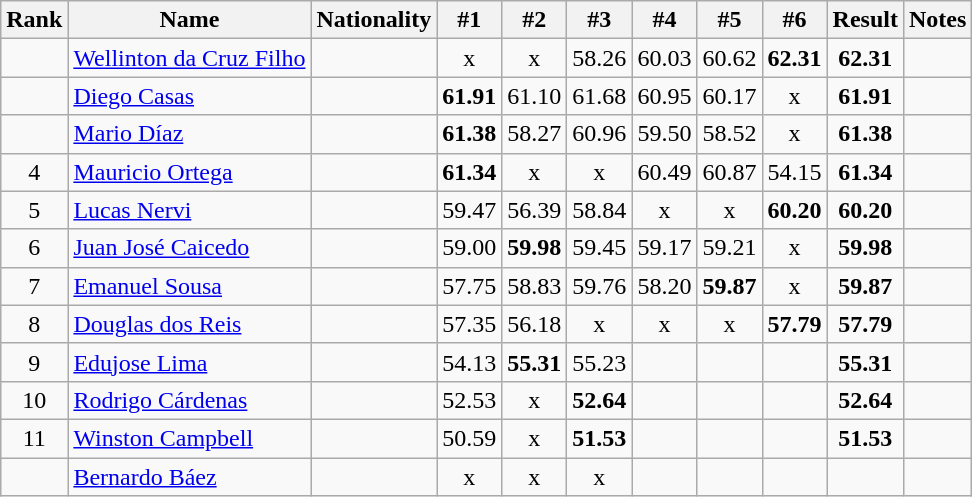<table class="wikitable sortable" style="text-align:center">
<tr>
<th>Rank</th>
<th>Name</th>
<th>Nationality</th>
<th>#1</th>
<th>#2</th>
<th>#3</th>
<th>#4</th>
<th>#5</th>
<th>#6</th>
<th>Result</th>
<th>Notes</th>
</tr>
<tr>
<td></td>
<td align=left><a href='#'>Wellinton da Cruz Filho</a></td>
<td align=left></td>
<td>x</td>
<td>x</td>
<td>58.26</td>
<td>60.03</td>
<td>60.62</td>
<td><strong>62.31</strong></td>
<td><strong>62.31</strong></td>
<td></td>
</tr>
<tr>
<td></td>
<td align=left><a href='#'>Diego Casas</a></td>
<td align=left></td>
<td><strong>61.91</strong></td>
<td>61.10</td>
<td>61.68</td>
<td>60.95</td>
<td>60.17</td>
<td>x</td>
<td><strong>61.91</strong></td>
<td></td>
</tr>
<tr>
<td></td>
<td align=left><a href='#'>Mario Díaz</a></td>
<td align=left></td>
<td><strong>61.38</strong></td>
<td>58.27</td>
<td>60.96</td>
<td>59.50</td>
<td>58.52</td>
<td>x</td>
<td><strong>61.38</strong></td>
<td></td>
</tr>
<tr>
<td>4</td>
<td align=left><a href='#'>Mauricio Ortega</a></td>
<td align=left></td>
<td><strong>61.34</strong></td>
<td>x</td>
<td>x</td>
<td>60.49</td>
<td>60.87</td>
<td>54.15</td>
<td><strong>61.34</strong></td>
<td></td>
</tr>
<tr>
<td>5</td>
<td align=left><a href='#'>Lucas Nervi</a></td>
<td align=left></td>
<td>59.47</td>
<td>56.39</td>
<td>58.84</td>
<td>x</td>
<td>x</td>
<td><strong>60.20</strong></td>
<td><strong>60.20</strong></td>
<td></td>
</tr>
<tr>
<td>6</td>
<td align=left><a href='#'>Juan José Caicedo</a></td>
<td align=left></td>
<td>59.00</td>
<td><strong>59.98</strong></td>
<td>59.45</td>
<td>59.17</td>
<td>59.21</td>
<td>x</td>
<td><strong>59.98</strong></td>
<td></td>
</tr>
<tr>
<td>7</td>
<td align=left><a href='#'>Emanuel Sousa</a></td>
<td align=left></td>
<td>57.75</td>
<td>58.83</td>
<td>59.76</td>
<td>58.20</td>
<td><strong>59.87</strong></td>
<td>x</td>
<td><strong>59.87</strong></td>
<td></td>
</tr>
<tr>
<td>8</td>
<td align=left><a href='#'>Douglas dos Reis</a></td>
<td align=left></td>
<td>57.35</td>
<td>56.18</td>
<td>x</td>
<td>x</td>
<td>x</td>
<td><strong>57.79</strong></td>
<td><strong>57.79</strong></td>
<td></td>
</tr>
<tr>
<td>9</td>
<td align=left><a href='#'>Edujose Lima</a></td>
<td align=left></td>
<td>54.13</td>
<td><strong>55.31</strong></td>
<td>55.23</td>
<td></td>
<td></td>
<td></td>
<td><strong>55.31</strong></td>
<td></td>
</tr>
<tr>
<td>10</td>
<td align=left><a href='#'>Rodrigo Cárdenas</a></td>
<td align=left></td>
<td>52.53</td>
<td>x</td>
<td><strong>52.64</strong></td>
<td></td>
<td></td>
<td></td>
<td><strong>52.64</strong></td>
<td></td>
</tr>
<tr>
<td>11</td>
<td align=left><a href='#'>Winston Campbell</a></td>
<td align=left></td>
<td>50.59</td>
<td>x</td>
<td><strong>51.53</strong></td>
<td></td>
<td></td>
<td></td>
<td><strong>51.53</strong></td>
<td></td>
</tr>
<tr>
<td></td>
<td align=left><a href='#'>Bernardo Báez</a></td>
<td align=left></td>
<td>x</td>
<td>x</td>
<td>x</td>
<td></td>
<td></td>
<td></td>
<td><strong></strong></td>
<td></td>
</tr>
</table>
